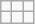<table class="wikitable">
<tr>
<td></td>
<td></td>
<td></td>
</tr>
<tr>
<td></td>
<td></td>
<td></td>
</tr>
</table>
